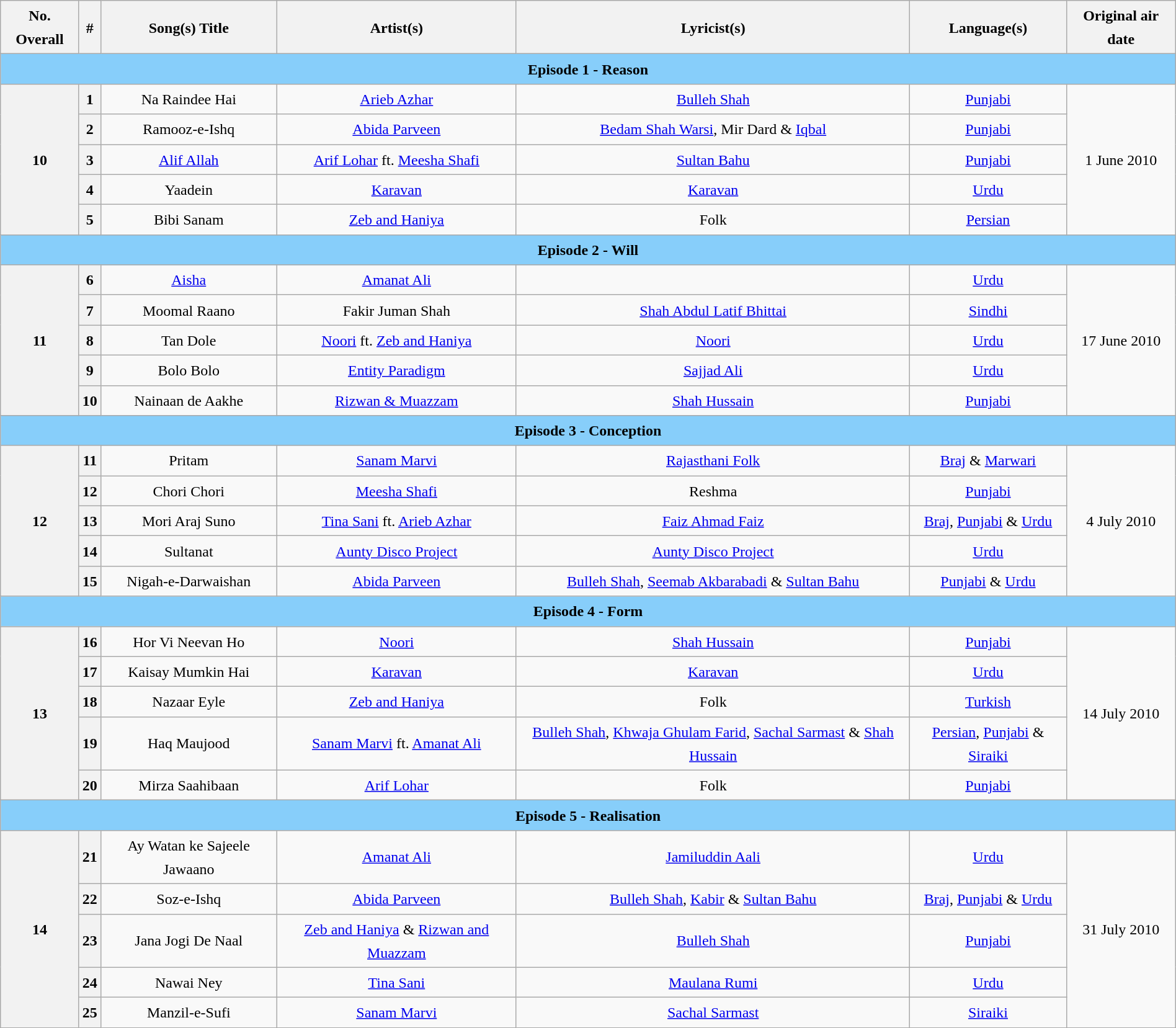<table class="wikitable" style="text-align:center; font-size:100%; line-height:25px; width:100%;">
<tr>
<th>No. Overall</th>
<th>#</th>
<th>Song(s) Title</th>
<th>Artist(s)</th>
<th>Lyricist(s)</th>
<th>Language(s)</th>
<th>Original air date</th>
</tr>
<tr>
<th colspan="7" style="background:#87CEFA;color:black">Episode 1 - Reason</th>
</tr>
<tr>
<th rowspan="5">10</th>
<th>1</th>
<td>Na Raindee Hai</td>
<td><a href='#'>Arieb Azhar</a></td>
<td><a href='#'>Bulleh Shah</a></td>
<td><a href='#'>Punjabi</a></td>
<td rowspan="5">1 June 2010</td>
</tr>
<tr>
<th>2</th>
<td>Ramooz-e-Ishq</td>
<td><a href='#'>Abida Parveen</a></td>
<td><a href='#'>Bedam Shah Warsi</a>, Mir Dard & <a href='#'>Iqbal</a></td>
<td><a href='#'>Punjabi</a></td>
</tr>
<tr>
<th>3</th>
<td><a href='#'>Alif Allah</a></td>
<td><a href='#'>Arif Lohar</a> ft. <a href='#'>Meesha Shafi</a></td>
<td><a href='#'>Sultan Bahu</a></td>
<td><a href='#'>Punjabi</a></td>
</tr>
<tr>
<th>4</th>
<td>Yaadein</td>
<td><a href='#'>Karavan</a></td>
<td><a href='#'>Karavan</a></td>
<td><a href='#'>Urdu</a></td>
</tr>
<tr>
<th>5</th>
<td>Bibi Sanam</td>
<td><a href='#'>Zeb and Haniya</a></td>
<td>Folk</td>
<td><a href='#'>Persian</a></td>
</tr>
<tr>
<th colspan="7" style="background:#87CEFA;color:black">Episode 2 - Will</th>
</tr>
<tr>
<th rowspan="5">11</th>
<th>6</th>
<td><a href='#'>Aisha</a></td>
<td><a href='#'>Amanat Ali</a></td>
<td></td>
<td><a href='#'>Urdu</a></td>
<td rowspan="5">17 June 2010</td>
</tr>
<tr>
<th>7</th>
<td>Moomal Raano</td>
<td>Fakir Juman Shah</td>
<td><a href='#'>Shah Abdul Latif Bhittai</a></td>
<td><a href='#'>Sindhi</a></td>
</tr>
<tr>
<th>8</th>
<td>Tan Dole</td>
<td><a href='#'>Noori</a> ft. <a href='#'>Zeb and Haniya</a></td>
<td><a href='#'>Noori</a></td>
<td><a href='#'>Urdu</a></td>
</tr>
<tr>
<th>9</th>
<td>Bolo Bolo</td>
<td><a href='#'>Entity Paradigm</a></td>
<td><a href='#'>Sajjad Ali</a></td>
<td><a href='#'>Urdu</a></td>
</tr>
<tr>
<th>10</th>
<td>Nainaan de Aakhe</td>
<td><a href='#'>Rizwan & Muazzam</a></td>
<td><a href='#'>Shah Hussain</a></td>
<td><a href='#'>Punjabi</a></td>
</tr>
<tr>
<th colspan="7" style="background:#87CEFA;color:black">Episode 3 - Conception</th>
</tr>
<tr>
<th rowspan="5">12</th>
<th>11</th>
<td>Pritam</td>
<td><a href='#'>Sanam Marvi</a></td>
<td><a href='#'>Rajasthani Folk</a></td>
<td><a href='#'>Braj</a> & <a href='#'>Marwari</a></td>
<td rowspan="5">4 July 2010</td>
</tr>
<tr>
<th>12</th>
<td>Chori Chori</td>
<td><a href='#'>Meesha Shafi</a></td>
<td>Reshma</td>
<td><a href='#'>Punjabi</a></td>
</tr>
<tr>
<th>13</th>
<td>Mori Araj Suno</td>
<td><a href='#'>Tina Sani</a> ft. <a href='#'>Arieb Azhar</a></td>
<td><a href='#'>Faiz Ahmad Faiz</a></td>
<td><a href='#'>Braj</a>, <a href='#'>Punjabi</a> & <a href='#'>Urdu</a></td>
</tr>
<tr>
<th>14</th>
<td>Sultanat</td>
<td><a href='#'>Aunty Disco Project</a></td>
<td><a href='#'>Aunty Disco Project</a></td>
<td><a href='#'>Urdu</a></td>
</tr>
<tr>
<th>15</th>
<td>Nigah-e-Darwaishan</td>
<td><a href='#'>Abida Parveen</a></td>
<td><a href='#'>Bulleh Shah</a>, <a href='#'>Seemab Akbarabadi</a> & <a href='#'>Sultan Bahu</a></td>
<td><a href='#'>Punjabi</a> & <a href='#'>Urdu</a></td>
</tr>
<tr>
<th colspan="7" style="background:#87CEFA;color:black">Episode 4 - Form</th>
</tr>
<tr>
<th rowspan="5">13</th>
<th>16</th>
<td>Hor Vi Neevan Ho</td>
<td><a href='#'>Noori</a></td>
<td><a href='#'>Shah Hussain</a></td>
<td><a href='#'>Punjabi</a></td>
<td rowspan="5">14 July 2010</td>
</tr>
<tr>
<th>17</th>
<td>Kaisay Mumkin Hai</td>
<td><a href='#'>Karavan</a></td>
<td><a href='#'>Karavan</a></td>
<td><a href='#'>Urdu</a></td>
</tr>
<tr>
<th>18</th>
<td>Nazaar Eyle</td>
<td><a href='#'>Zeb and Haniya</a></td>
<td>Folk</td>
<td><a href='#'>Turkish</a></td>
</tr>
<tr>
<th>19</th>
<td>Haq Maujood</td>
<td><a href='#'>Sanam Marvi</a> ft. <a href='#'>Amanat Ali</a></td>
<td><a href='#'>Bulleh Shah</a>, <a href='#'>Khwaja Ghulam Farid</a>, <a href='#'>Sachal Sarmast</a> & <a href='#'>Shah Hussain</a></td>
<td><a href='#'>Persian</a>, <a href='#'>Punjabi</a> & <a href='#'>Siraiki</a></td>
</tr>
<tr>
<th>20</th>
<td>Mirza Saahibaan</td>
<td><a href='#'>Arif Lohar</a></td>
<td>Folk</td>
<td><a href='#'>Punjabi</a></td>
</tr>
<tr>
<th colspan="7" style="background:#87CEFA;color:black">Episode 5 - Realisation</th>
</tr>
<tr>
<th rowspan="5">14</th>
<th>21</th>
<td>Ay Watan ke Sajeele Jawaano</td>
<td><a href='#'>Amanat Ali</a></td>
<td><a href='#'>Jamiluddin Aali</a></td>
<td><a href='#'>Urdu</a></td>
<td rowspan="5">31 July 2010</td>
</tr>
<tr>
<th>22</th>
<td>Soz-e-Ishq</td>
<td><a href='#'>Abida Parveen</a></td>
<td><a href='#'>Bulleh Shah</a>, <a href='#'>Kabir</a> & <a href='#'>Sultan Bahu</a></td>
<td><a href='#'>Braj</a>, <a href='#'>Punjabi</a> & <a href='#'>Urdu</a></td>
</tr>
<tr>
<th>23</th>
<td>Jana Jogi De Naal</td>
<td><a href='#'>Zeb and Haniya</a> & <a href='#'>Rizwan and Muazzam</a></td>
<td><a href='#'>Bulleh Shah</a></td>
<td><a href='#'>Punjabi</a></td>
</tr>
<tr>
<th>24</th>
<td>Nawai Ney</td>
<td><a href='#'>Tina Sani</a></td>
<td><a href='#'>Maulana Rumi</a></td>
<td><a href='#'>Urdu</a></td>
</tr>
<tr>
<th>25</th>
<td>Manzil-e-Sufi</td>
<td><a href='#'>Sanam Marvi</a></td>
<td><a href='#'>Sachal Sarmast</a></td>
<td><a href='#'>Siraiki</a></td>
</tr>
</table>
